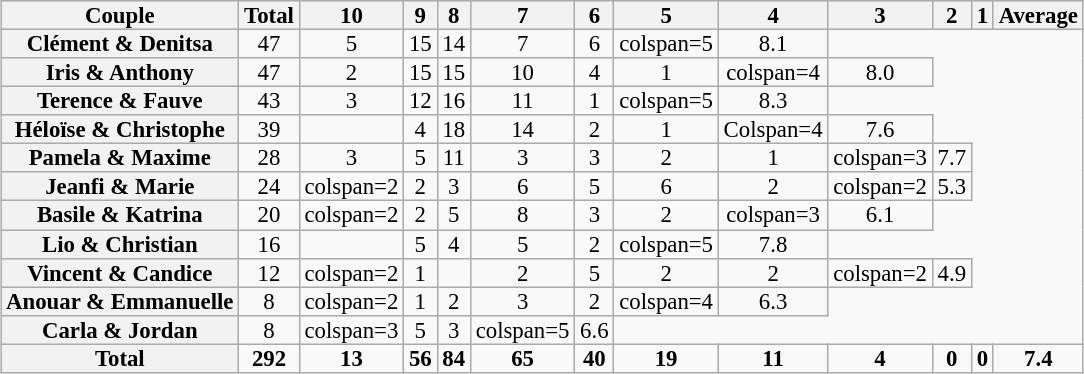<table class="wikitable sortable collapsible" style="margin:auto; font-size:95%; line-height:12px; text-align:center">
<tr>
<th>Couple</th>
<th>Total</th>
<th>10</th>
<th>9</th>
<th>8</th>
<th>7</th>
<th>6</th>
<th>5</th>
<th>4</th>
<th>3</th>
<th>2</th>
<th>1</th>
<th>Average</th>
</tr>
<tr>
<th>Clément & Denitsa</th>
<td>47</td>
<td>5</td>
<td>15</td>
<td>14</td>
<td>7</td>
<td>6</td>
<td>colspan=5 </td>
<td>8.1</td>
</tr>
<tr>
<th>Iris & Anthony</th>
<td>47</td>
<td>2</td>
<td>15</td>
<td>15</td>
<td>10</td>
<td>4</td>
<td>1</td>
<td>colspan=4 </td>
<td>8.0</td>
</tr>
<tr>
<th>Terence & Fauve</th>
<td>43</td>
<td>3</td>
<td>12</td>
<td>16</td>
<td>11</td>
<td>1</td>
<td>colspan=5 </td>
<td>8.3</td>
</tr>
<tr>
<th>Héloïse & Christophe</th>
<td>39</td>
<td></td>
<td>4</td>
<td>18</td>
<td>14</td>
<td>2</td>
<td>1</td>
<td>Colspan=4 </td>
<td>7.6</td>
</tr>
<tr>
<th>Pamela & Maxime</th>
<td>28</td>
<td>3</td>
<td>5</td>
<td>11</td>
<td>3</td>
<td>3</td>
<td>2</td>
<td>1</td>
<td>colspan=3 </td>
<td>7.7</td>
</tr>
<tr>
<th>Jeanfi & Marie</th>
<td>24</td>
<td>colspan=2 </td>
<td>2</td>
<td>3</td>
<td>6</td>
<td>5</td>
<td>6</td>
<td>2</td>
<td>colspan=2 </td>
<td>5.3</td>
</tr>
<tr>
<th>Basile & Katrina</th>
<td>20</td>
<td>colspan=2 </td>
<td>2</td>
<td>5</td>
<td>8</td>
<td>3</td>
<td>2</td>
<td>colspan=3 </td>
<td>6.1</td>
</tr>
<tr>
<th>Lio & Christian</th>
<td>16</td>
<td></td>
<td>5</td>
<td>4</td>
<td>5</td>
<td>2</td>
<td>colspan=5 </td>
<td>7.8</td>
</tr>
<tr>
<th>Vincent & Candice</th>
<td>12</td>
<td>colspan=2 </td>
<td>1</td>
<td></td>
<td>2</td>
<td>5</td>
<td>2</td>
<td>2</td>
<td>colspan=2 </td>
<td>4.9</td>
</tr>
<tr>
<th>Anouar & Emmanuelle</th>
<td>8</td>
<td>colspan=2 </td>
<td>1</td>
<td>2</td>
<td>3</td>
<td>2</td>
<td>colspan=4 </td>
<td>6.3</td>
</tr>
<tr>
<th>Carla & Jordan</th>
<td>8</td>
<td>colspan=3 </td>
<td>5</td>
<td>3</td>
<td>colspan=5 </td>
<td>6.6</td>
</tr>
<tr>
<th>Total</th>
<td><strong>292</strong></td>
<td><strong>13</strong></td>
<td><strong>56</strong></td>
<td><strong>84</strong></td>
<td><strong>65</strong></td>
<td><strong>40</strong></td>
<td><strong>19</strong></td>
<td><strong>11</strong></td>
<td><strong>4</strong></td>
<td><strong>0</strong></td>
<td><strong>0</strong></td>
<td><strong>7.4</strong></td>
</tr>
</table>
